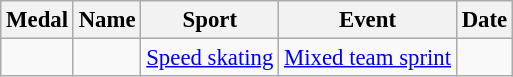<table class="wikitable sortable" style="font-size: 95%">
<tr>
<th>Medal</th>
<th>Name</th>
<th>Sport</th>
<th>Event</th>
<th>Date</th>
</tr>
<tr>
<td></td>
<td></td>
<td><a href='#'>Speed skating</a></td>
<td><a href='#'>Mixed team sprint</a></td>
<td></td>
</tr>
</table>
